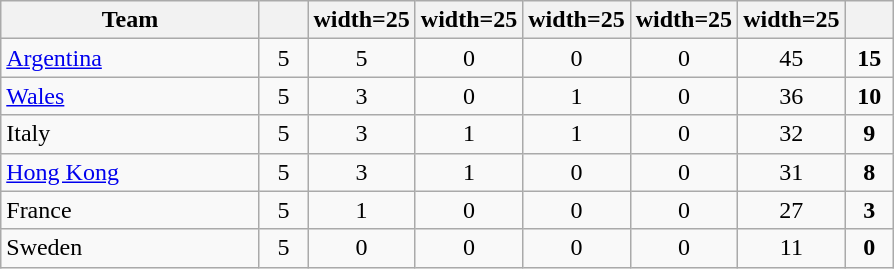<table class="wikitable sortable" style="text-align: center; ">
<tr>
<th width=165>Team</th>
<th width=25></th>
<th>width=25</th>
<th>width=25</th>
<th>width=25</th>
<th>width=25</th>
<th>width=25</th>
<th width=25></th>
</tr>
<tr>
<td style="text-align:left;"> <a href='#'>Argentina</a></td>
<td>5</td>
<td>5</td>
<td>0</td>
<td>0</td>
<td>0</td>
<td>45</td>
<td><strong>15</strong></td>
</tr>
<tr>
<td style="text-align:left;"> <a href='#'>Wales</a></td>
<td>5</td>
<td>3</td>
<td>0</td>
<td>1</td>
<td>0</td>
<td>36</td>
<td><strong>10</strong></td>
</tr>
<tr>
<td style="text-align:left;"> Italy</td>
<td>5</td>
<td>3</td>
<td>1</td>
<td>1</td>
<td>0</td>
<td>32</td>
<td><strong>9</strong></td>
</tr>
<tr>
<td style="text-align:left;"> <a href='#'>Hong Kong</a></td>
<td>5</td>
<td>3</td>
<td>1</td>
<td>0</td>
<td>0</td>
<td>31</td>
<td><strong>8</strong></td>
</tr>
<tr>
<td style="text-align:left;"> France</td>
<td>5</td>
<td>1</td>
<td>0</td>
<td>0</td>
<td>0</td>
<td>27</td>
<td><strong>3</strong></td>
</tr>
<tr>
<td style="text-align:left;"> Sweden</td>
<td>5</td>
<td>0</td>
<td>0</td>
<td>0</td>
<td>0</td>
<td>11</td>
<td><strong>0</strong></td>
</tr>
</table>
